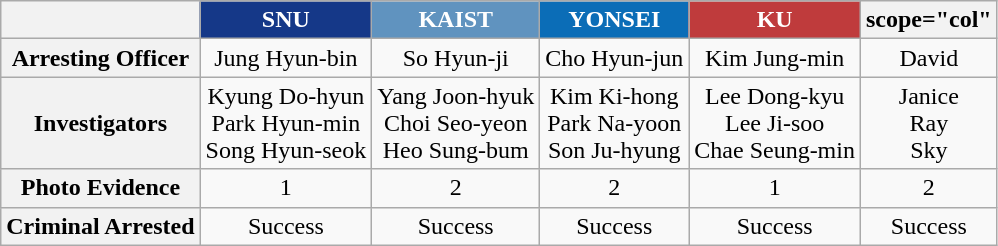<table class="wikitable" style="text-align:center">
<tr>
<th scope="col"></th>
<th scope="col" style="background-color:#153888; color:white">SNU</th>
<th scope="col" style="background-color:#6093BF; color:white">KAIST</th>
<th scope="col" style="background-color:#0B6DB7; color:white">YONSEI</th>
<th scope="col" style="background-color:#BF3B3C; color:white">KU</th>
<th>scope="col"  </th>
</tr>
<tr>
<th scope="row">Arresting Officer</th>
<td>Jung Hyun-bin</td>
<td>So Hyun-ji</td>
<td>Cho Hyun-jun</td>
<td>Kim Jung-min</td>
<td>David</td>
</tr>
<tr>
<th scope="row">Investigators</th>
<td>Kyung Do-hyun<br>Park Hyun-min<br>Song Hyun-seok</td>
<td>Yang Joon-hyuk<br>Choi Seo-yeon<br>Heo Sung-bum</td>
<td>Kim Ki-hong<br>Park Na-yoon<br>Son Ju-hyung</td>
<td>Lee Dong-kyu<br>Lee Ji-soo<br>Chae Seung-min</td>
<td>Janice<br>Ray<br>Sky</td>
</tr>
<tr>
<th scope="row">Photo Evidence</th>
<td>1</td>
<td>2</td>
<td>2</td>
<td>1</td>
<td>2</td>
</tr>
<tr>
<th scope="row">Criminal Arrested</th>
<td>Success</td>
<td>Success</td>
<td>Success</td>
<td>Success</td>
<td>Success</td>
</tr>
</table>
